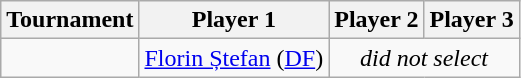<table class="wikitable">
<tr>
<th>Tournament</th>
<th>Player 1</th>
<th>Player 2</th>
<th>Player 3</th>
</tr>
<tr>
<td></td>
<td><a href='#'>Florin Ștefan</a> (<a href='#'>DF</a>)</td>
<td colspan=2 align="center"><em>did not select</em></td>
</tr>
</table>
